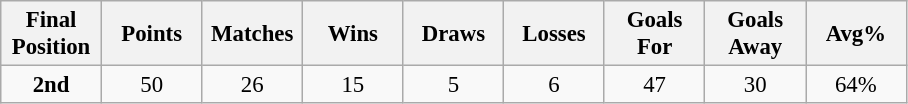<table class="wikitable" style="font-size: 95%; text-align: center;">
<tr>
<th width=60>Final Position</th>
<th width=60>Points</th>
<th width=60>Matches</th>
<th width=60>Wins</th>
<th width=60>Draws</th>
<th width=60>Losses</th>
<th width=60>Goals For</th>
<th width=60>Goals Away</th>
<th width=60>Avg%</th>
</tr>
<tr>
<td><strong>2nd</strong></td>
<td>50</td>
<td>26</td>
<td>15</td>
<td>5</td>
<td>6</td>
<td>47</td>
<td>30</td>
<td>64%</td>
</tr>
</table>
